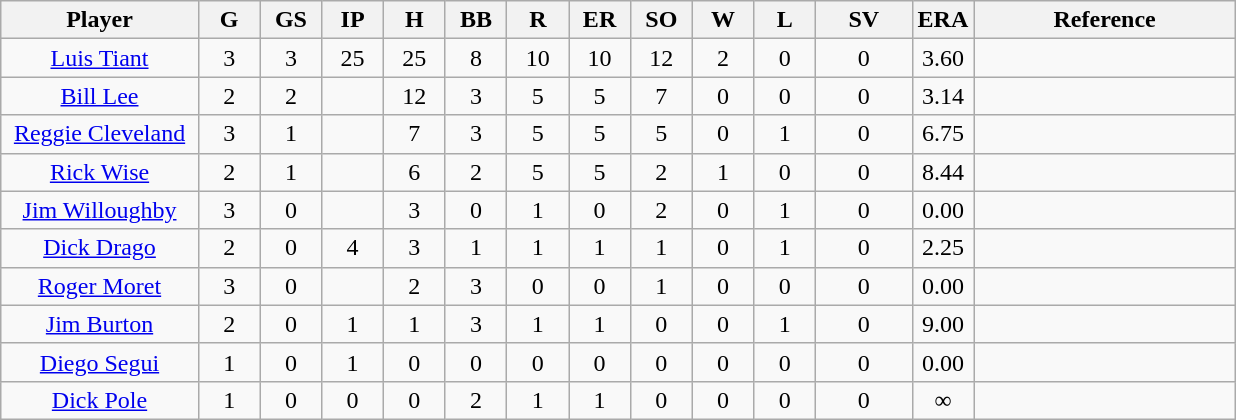<table class="wikitable sortable" style="text-align:center">
<tr>
<th width="16%">Player</th>
<th width="5%">G</th>
<th width="5%">GS</th>
<th width="5%">IP</th>
<th width="5%">H</th>
<th width="5%">BB</th>
<th width="5%">R</th>
<th width="5%">ER</th>
<th width="5%">SO</th>
<th width="5%">W</th>
<th width="5%">L</th>
<th>SV</th>
<th width="5%">ERA</th>
<th>Reference</th>
</tr>
<tr>
<td><a href='#'>Luis Tiant</a></td>
<td>3</td>
<td>3</td>
<td>25</td>
<td>25</td>
<td>8</td>
<td>10</td>
<td>10</td>
<td>12</td>
<td>2</td>
<td>0</td>
<td>0</td>
<td>3.60</td>
<td></td>
</tr>
<tr>
<td><a href='#'>Bill Lee</a></td>
<td>2</td>
<td>2</td>
<td></td>
<td>12</td>
<td>3</td>
<td>5</td>
<td>5</td>
<td>7</td>
<td>0</td>
<td>0</td>
<td>0</td>
<td>3.14</td>
<td></td>
</tr>
<tr>
<td><a href='#'>Reggie Cleveland</a></td>
<td>3</td>
<td>1</td>
<td></td>
<td>7</td>
<td>3</td>
<td>5</td>
<td>5</td>
<td>5</td>
<td>0</td>
<td>1</td>
<td>0</td>
<td>6.75</td>
<td></td>
</tr>
<tr>
<td><a href='#'>Rick Wise</a></td>
<td>2</td>
<td>1</td>
<td></td>
<td>6</td>
<td>2</td>
<td>5</td>
<td>5</td>
<td>2</td>
<td>1</td>
<td>0</td>
<td>0</td>
<td>8.44</td>
<td></td>
</tr>
<tr>
<td><a href='#'>Jim Willoughby</a></td>
<td>3</td>
<td>0</td>
<td></td>
<td>3</td>
<td>0</td>
<td>1</td>
<td>0</td>
<td>2</td>
<td>0</td>
<td>1</td>
<td>0</td>
<td>0.00</td>
<td></td>
</tr>
<tr>
<td><a href='#'>Dick Drago</a></td>
<td>2</td>
<td>0</td>
<td>4</td>
<td>3</td>
<td>1</td>
<td>1</td>
<td>1</td>
<td>1</td>
<td>0</td>
<td>1</td>
<td>0</td>
<td>2.25</td>
<td></td>
</tr>
<tr>
<td><a href='#'>Roger Moret</a></td>
<td>3</td>
<td>0</td>
<td></td>
<td>2</td>
<td>3</td>
<td>0</td>
<td>0</td>
<td>1</td>
<td>0</td>
<td>0</td>
<td>0</td>
<td>0.00</td>
<td></td>
</tr>
<tr>
<td><a href='#'>Jim Burton</a></td>
<td>2</td>
<td>0</td>
<td>1</td>
<td>1</td>
<td>3</td>
<td>1</td>
<td>1</td>
<td>0</td>
<td>0</td>
<td>1</td>
<td>0</td>
<td>9.00</td>
<td></td>
</tr>
<tr>
<td><a href='#'>Diego Segui</a></td>
<td>1</td>
<td>0</td>
<td>1</td>
<td>0</td>
<td>0</td>
<td>0</td>
<td>0</td>
<td>0</td>
<td>0</td>
<td>0</td>
<td>0</td>
<td>0.00</td>
<td></td>
</tr>
<tr>
<td><a href='#'>Dick Pole</a></td>
<td>1</td>
<td>0</td>
<td>0</td>
<td>0</td>
<td>2</td>
<td>1</td>
<td>1</td>
<td>0</td>
<td>0</td>
<td>0</td>
<td>0</td>
<td>∞</td>
<td></td>
</tr>
</table>
